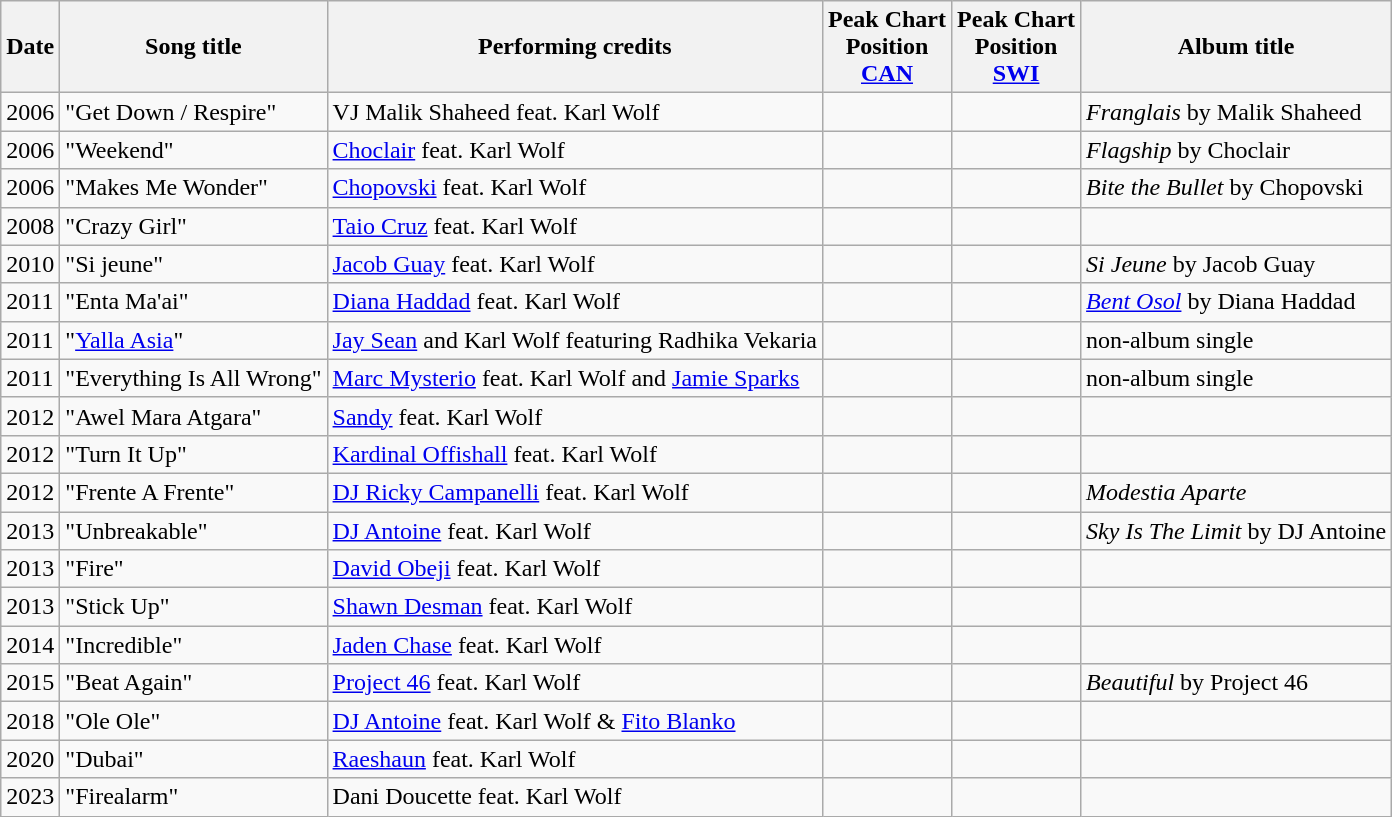<table class="wikitable">
<tr>
<th>Date</th>
<th><strong>Song title</strong></th>
<th><strong>Performing credits</strong></th>
<th>Peak Chart <br>Position<br><a href='#'>CAN</a></th>
<th>Peak Chart <br>Position<br><a href='#'>SWI</a></th>
<th><strong>Album title</strong></th>
</tr>
<tr>
<td>2006</td>
<td>"Get Down / Respire"</td>
<td>VJ Malik Shaheed feat. Karl Wolf</td>
<td></td>
<td></td>
<td><em>Franglais</em> by Malik Shaheed</td>
</tr>
<tr>
<td>2006</td>
<td>"Weekend"</td>
<td><a href='#'>Choclair</a> feat. Karl Wolf</td>
<td></td>
<td></td>
<td><em>Flagship</em> by Choclair</td>
</tr>
<tr>
<td>2006</td>
<td>"Makes Me Wonder"</td>
<td><a href='#'>Chopovski</a> feat. Karl Wolf</td>
<td></td>
<td></td>
<td><em>Bite the Bullet</em> by Chopovski</td>
</tr>
<tr>
<td>2008</td>
<td>"Crazy Girl"</td>
<td><a href='#'>Taio Cruz</a> feat. Karl Wolf</td>
<td></td>
<td></td>
<td></td>
</tr>
<tr>
<td>2010</td>
<td>"Si jeune"</td>
<td><a href='#'>Jacob Guay</a> feat. Karl Wolf</td>
<td></td>
<td></td>
<td><em>Si Jeune</em> by Jacob Guay</td>
</tr>
<tr>
<td>2011</td>
<td>"Enta Ma'ai"</td>
<td><a href='#'>Diana Haddad</a> feat. Karl Wolf</td>
<td></td>
<td></td>
<td><em><a href='#'>Bent Osol</a></em> by Diana Haddad</td>
</tr>
<tr>
<td>2011</td>
<td>"<a href='#'>Yalla Asia</a>"</td>
<td><a href='#'>Jay Sean</a> and Karl Wolf featuring Radhika Vekaria</td>
<td></td>
<td></td>
<td>non-album single</td>
</tr>
<tr>
<td>2011</td>
<td>"Everything Is All Wrong"</td>
<td><a href='#'>Marc Mysterio</a> feat. Karl Wolf and <a href='#'>Jamie Sparks</a></td>
<td></td>
<td></td>
<td>non-album single</td>
</tr>
<tr>
<td>2012</td>
<td>"Awel Mara Atgara"</td>
<td><a href='#'>Sandy</a> feat. Karl Wolf</td>
<td></td>
<td></td>
<td></td>
</tr>
<tr>
<td>2012</td>
<td>"Turn It Up"</td>
<td><a href='#'>Kardinal Offishall</a> feat. Karl Wolf</td>
<td></td>
<td></td>
<td></td>
</tr>
<tr>
<td>2012</td>
<td>"Frente A Frente"</td>
<td><a href='#'>DJ Ricky Campanelli</a> feat. Karl Wolf</td>
<td></td>
<td></td>
<td><em>Modestia Aparte</em></td>
</tr>
<tr>
<td>2013</td>
<td>"Unbreakable"</td>
<td><a href='#'>DJ Antoine</a> feat. Karl Wolf</td>
<td></td>
<td></td>
<td><em>Sky Is The Limit</em> by DJ Antoine</td>
</tr>
<tr>
<td>2013</td>
<td>"Fire"</td>
<td><a href='#'>David Obeji</a> feat. Karl Wolf</td>
<td></td>
<td></td>
<td></td>
</tr>
<tr>
<td>2013</td>
<td>"Stick Up"</td>
<td><a href='#'>Shawn Desman</a> feat. Karl Wolf</td>
<td></td>
<td></td>
<td></td>
</tr>
<tr>
<td>2014</td>
<td>"Incredible"</td>
<td><a href='#'>Jaden Chase</a> feat. Karl Wolf</td>
<td></td>
<td></td>
<td></td>
</tr>
<tr>
<td>2015</td>
<td>"Beat Again"</td>
<td><a href='#'>Project 46</a> feat. Karl Wolf</td>
<td></td>
<td></td>
<td><em>Beautiful</em> by Project 46</td>
</tr>
<tr>
<td>2018</td>
<td>"Ole Ole"</td>
<td><a href='#'>DJ Antoine</a> feat. Karl Wolf & <a href='#'>Fito Blanko</a></td>
<td></td>
<td></td>
<td></td>
</tr>
<tr>
<td>2020</td>
<td>"Dubai"</td>
<td><a href='#'>Raeshaun</a> feat. Karl Wolf</td>
<td></td>
<td></td>
<td></td>
</tr>
<tr>
<td>2023</td>
<td>"Firealarm"</td>
<td>Dani Doucette feat. Karl Wolf</td>
<td></td>
<td></td>
<td></td>
</tr>
</table>
